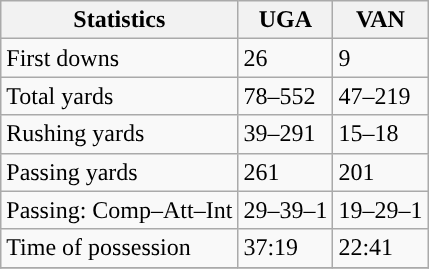<table class="wikitable" style="float: left;">
<tr>
<th>Statistics</th>
<th>UGA</th>
<th>VAN</th>
</tr>
<tr>
<td>First downs</td>
<td>26</td>
<td>9</td>
</tr>
<tr>
<td>Total yards</td>
<td>78–552</td>
<td>47–219</td>
</tr>
<tr>
<td>Rushing yards</td>
<td>39–291</td>
<td>15–18</td>
</tr>
<tr>
<td>Passing yards</td>
<td>261</td>
<td>201</td>
</tr>
<tr>
<td>Passing: Comp–Att–Int</td>
<td>29–39–1</td>
<td>19–29–1</td>
</tr>
<tr>
<td>Time of possession</td>
<td>37:19</td>
<td>22:41</td>
</tr>
<tr>
</tr>
</table>
